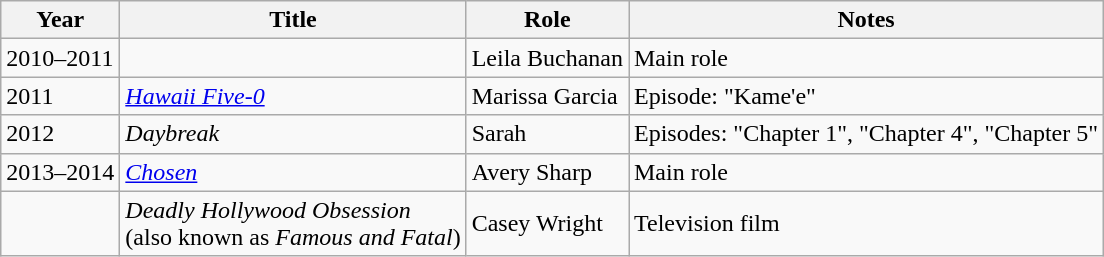<table class="wikitable sortable">
<tr>
<th>Year</th>
<th>Title</th>
<th>Role</th>
<th class="unsortable">Notes</th>
</tr>
<tr>
<td>2010–2011</td>
<td><em></em></td>
<td>Leila Buchanan</td>
<td>Main role</td>
</tr>
<tr>
<td>2011</td>
<td><em><a href='#'>Hawaii Five-0</a></em></td>
<td>Marissa Garcia</td>
<td>Episode: "Kame'e"</td>
</tr>
<tr>
<td>2012</td>
<td><em>Daybreak</em></td>
<td>Sarah</td>
<td>Episodes: "Chapter 1", "Chapter 4", "Chapter 5"</td>
</tr>
<tr>
<td>2013–2014</td>
<td><em><a href='#'>Chosen</a></em></td>
<td>Avery Sharp</td>
<td>Main role</td>
</tr>
<tr>
<td></td>
<td><em>Deadly Hollywood Obsession</em><br>(also known as <em>Famous and Fatal</em>)</td>
<td>Casey Wright</td>
<td>Television film</td>
</tr>
</table>
